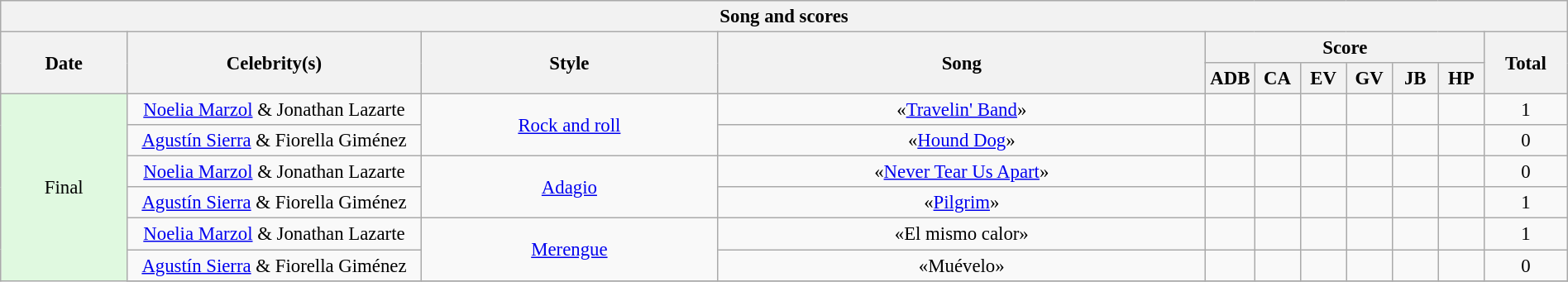<table class="wikitable collapsible collapsed" style="font-size:95%; text-align: center; width: 100%">
<tr>
<th colspan="11" style="with: 100%" align=center>Song and scores</th>
</tr>
<tr>
<th rowspan="2">Date</th>
<th rowspan="2" width="230">Celebrity(s)</th>
<th rowspan="2">Style</th>
<th rowspan="2">Song</th>
<th colspan="6">Score</th>
<th rowspan="2" width="60">Total</th>
</tr>
<tr>
<th width=30>ADB</th>
<th width=30>CA</th>
<th width=30>EV</th>
<th width=30>GV</th>
<th width=30>JB</th>
<th width=30>HP</th>
</tr>
<tr>
<td rowspan="8" style=" background:#E0F9E0">Final<br></td>
<td><a href='#'>Noelia Marzol</a> & Jonathan Lazarte</td>
<td rowspan="2"><a href='#'>Rock and roll</a></td>
<td>«<a href='#'>Travelin' Band</a>» </td>
<td></td>
<td></td>
<td></td>
<td></td>
<td></td>
<td></td>
<td>1</td>
</tr>
<tr>
<td><a href='#'>Agustín Sierra</a> & Fiorella Giménez</td>
<td>«<a href='#'>Hound Dog</a>» </td>
<td></td>
<td></td>
<td></td>
<td></td>
<td></td>
<td></td>
<td>0</td>
</tr>
<tr>
<td><a href='#'>Noelia Marzol</a> & Jonathan Lazarte</td>
<td rowspan="2"><a href='#'>Adagio</a></td>
<td>«<a href='#'>Never Tear Us Apart</a>» </td>
<td></td>
<td></td>
<td></td>
<td></td>
<td></td>
<td></td>
<td>0</td>
</tr>
<tr>
<td><a href='#'>Agustín Sierra</a> & Fiorella Giménez</td>
<td>«<a href='#'>Pilgrim</a>» </td>
<td></td>
<td></td>
<td></td>
<td></td>
<td></td>
<td></td>
<td>1</td>
</tr>
<tr>
<td><a href='#'>Noelia Marzol</a> & Jonathan Lazarte</td>
<td rowspan="2"><a href='#'>Merengue</a></td>
<td>«El mismo calor» </td>
<td></td>
<td></td>
<td></td>
<td></td>
<td></td>
<td></td>
<td>1</td>
</tr>
<tr>
<td><a href='#'>Agustín Sierra</a> & Fiorella Giménez</td>
<td>«Muévelo» </td>
<td></td>
<td></td>
<td></td>
<td></td>
<td></td>
<td></td>
<td>0</td>
</tr>
<tr>
</tr>
</table>
